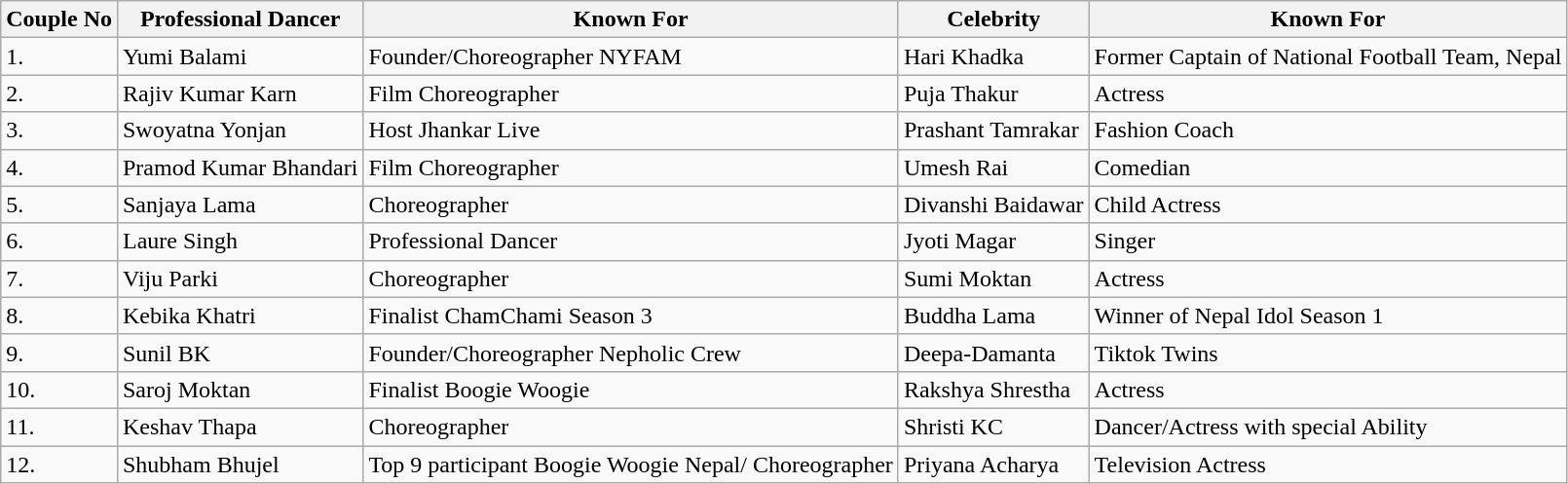<table class="wikitable">
<tr>
<th>Couple No</th>
<th>Professional Dancer</th>
<th>Known For</th>
<th>Celebrity</th>
<th>Known For</th>
</tr>
<tr>
<td>1.</td>
<td>Yumi Balami</td>
<td>Founder/Choreographer NYFAM</td>
<td>Hari Khadka</td>
<td>Former Captain of National Football Team, Nepal</td>
</tr>
<tr>
<td>2.</td>
<td>Rajiv Kumar Karn</td>
<td>Film Choreographer</td>
<td>Puja Thakur</td>
<td>Actress</td>
</tr>
<tr>
<td>3.</td>
<td>Swoyatna Yonjan</td>
<td>Host Jhankar Live</td>
<td>Prashant Tamrakar</td>
<td>Fashion Coach</td>
</tr>
<tr>
<td>4.</td>
<td>Pramod Kumar Bhandari</td>
<td>Film Choreographer</td>
<td>Umesh Rai</td>
<td>Comedian</td>
</tr>
<tr>
<td>5.</td>
<td>Sanjaya Lama</td>
<td>Choreographer</td>
<td>Divanshi Baidawar</td>
<td>Child Actress</td>
</tr>
<tr>
<td>6.</td>
<td>Laure Singh</td>
<td>Professional Dancer</td>
<td>Jyoti Magar</td>
<td>Singer</td>
</tr>
<tr>
<td>7.</td>
<td>Viju Parki</td>
<td>Choreographer</td>
<td>Sumi Moktan</td>
<td>Actress</td>
</tr>
<tr>
<td>8.</td>
<td>Kebika Khatri</td>
<td>Finalist ChamChami Season 3</td>
<td>Buddha Lama</td>
<td>Winner of Nepal Idol Season 1</td>
</tr>
<tr>
<td>9.</td>
<td>Sunil BK</td>
<td>Founder/Choreographer Nepholic Crew</td>
<td>Deepa-Damanta</td>
<td>Tiktok Twins</td>
</tr>
<tr>
<td>10.</td>
<td>Saroj Moktan</td>
<td>Finalist Boogie Woogie</td>
<td>Rakshya Shrestha</td>
<td>Actress</td>
</tr>
<tr>
<td>11.</td>
<td>Keshav Thapa</td>
<td>Choreographer</td>
<td>Shristi KC</td>
<td>Dancer/Actress with special Ability</td>
</tr>
<tr>
<td>12.</td>
<td>Shubham Bhujel</td>
<td>Top 9 participant Boogie Woogie Nepal/ Choreographer</td>
<td>Priyana Acharya</td>
<td>Television Actress</td>
</tr>
</table>
